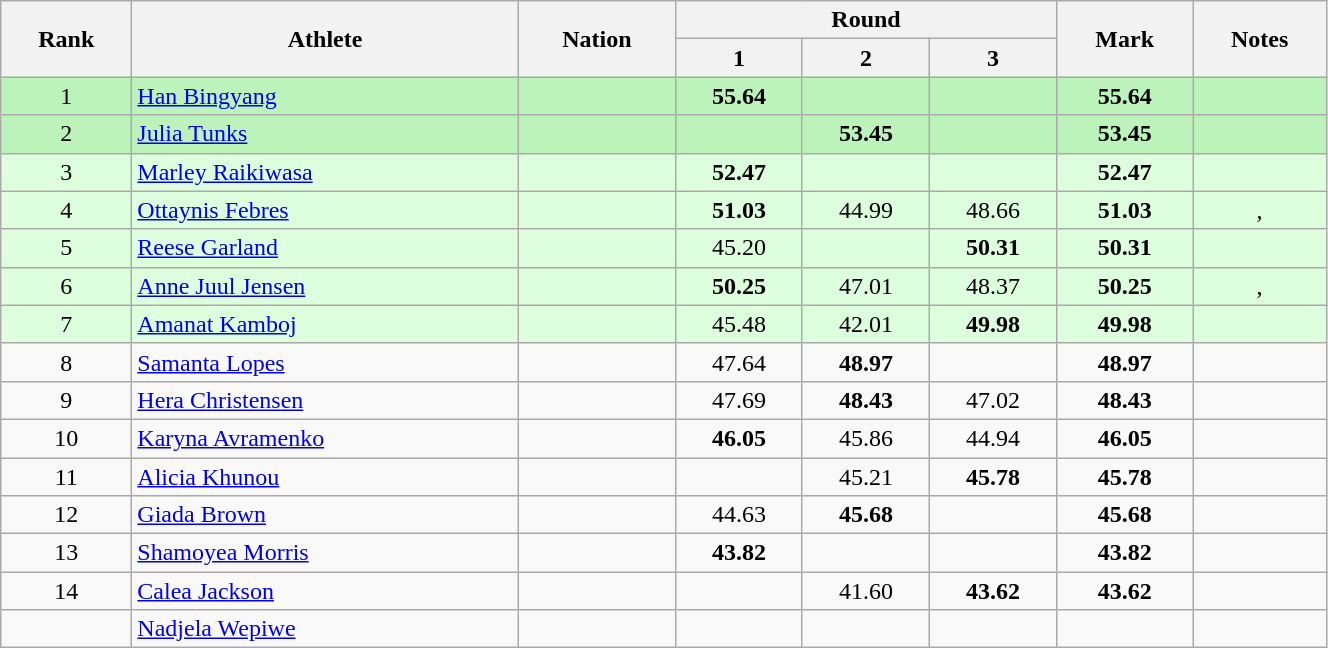<table class="wikitable sortable" style="text-align:center;width: 70%;">
<tr>
<th rowspan=2>Rank</th>
<th rowspan=2>Athlete</th>
<th rowspan=2>Nation</th>
<th colspan=3>Round</th>
<th rowspan=2>Mark</th>
<th rowspan=2>Notes</th>
</tr>
<tr>
<th>1</th>
<th>2</th>
<th>3</th>
</tr>
<tr bgcolor=bbf3bb>
<td>1</td>
<td align=left><a href='#'>Han Bingyang</a></td>
<td align=left></td>
<td><strong>55.64</strong></td>
<td></td>
<td></td>
<td><strong>55.64</strong></td>
<td></td>
</tr>
<tr bgcolor=bbf3bb>
<td>2</td>
<td align=left><a href='#'>Julia Tunks</a></td>
<td align=left></td>
<td></td>
<td><strong>53.45</strong></td>
<td></td>
<td><strong>53.45</strong></td>
<td></td>
</tr>
<tr bgcolor=ddffdd>
<td>3</td>
<td align=left><a href='#'>Marley Raikiwasa</a></td>
<td align=left></td>
<td><strong>52.47</strong></td>
<td></td>
<td></td>
<td><strong>52.47</strong></td>
<td></td>
</tr>
<tr bgcolor=ddffdd>
<td>4</td>
<td align=left><a href='#'>Ottaynis Febres</a></td>
<td align=left></td>
<td><strong>51.03</strong></td>
<td>44.99</td>
<td>48.66</td>
<td><strong>51.03</strong></td>
<td>, </td>
</tr>
<tr bgcolor=ddffdd>
<td>5</td>
<td align=left><a href='#'>Reese Garland</a></td>
<td align=left></td>
<td>45.20</td>
<td></td>
<td><strong>50.31</strong></td>
<td><strong>50.31</strong></td>
<td></td>
</tr>
<tr bgcolor=ddffdd>
<td>6</td>
<td align=left><a href='#'>Anne Juul Jensen</a></td>
<td align=left></td>
<td><strong>50.25</strong></td>
<td>47.01</td>
<td>48.37</td>
<td><strong>50.25</strong></td>
<td>, </td>
</tr>
<tr bgcolor=ddffdd>
<td>7</td>
<td align=left><a href='#'>Amanat Kamboj</a></td>
<td align=left></td>
<td>45.48</td>
<td>42.01</td>
<td><strong>49.98</strong></td>
<td><strong>49.98</strong></td>
<td></td>
</tr>
<tr>
<td>8</td>
<td align=left><a href='#'>Samanta Lopes</a></td>
<td align=left></td>
<td>47.64</td>
<td><strong>48.97</strong></td>
<td></td>
<td><strong>48.97</strong></td>
<td></td>
</tr>
<tr>
<td>9</td>
<td align=left><a href='#'>Hera Christensen</a></td>
<td align=left></td>
<td>47.69</td>
<td><strong>48.43</strong></td>
<td>47.02</td>
<td><strong>48.43</strong></td>
<td></td>
</tr>
<tr>
<td>10</td>
<td align=left><a href='#'>Karyna Avramenko</a></td>
<td align=left></td>
<td><strong>46.05</strong></td>
<td>45.86</td>
<td>44.94</td>
<td><strong>46.05</strong></td>
<td></td>
</tr>
<tr>
<td>11</td>
<td align=left><a href='#'>Alicia Khunou</a></td>
<td align=left></td>
<td></td>
<td>45.21</td>
<td><strong>45.78</strong></td>
<td><strong>45.78</strong></td>
<td></td>
</tr>
<tr>
<td>12</td>
<td align=left><a href='#'>Giada Brown</a></td>
<td align=left></td>
<td>44.63</td>
<td><strong>45.68</strong></td>
<td></td>
<td><strong>45.68</strong></td>
<td></td>
</tr>
<tr>
<td>13</td>
<td align=left><a href='#'>Shamoyea Morris</a></td>
<td align=left></td>
<td><strong>43.82</strong></td>
<td></td>
<td></td>
<td><strong>43.82</strong></td>
<td></td>
</tr>
<tr>
<td>14</td>
<td align=left><a href='#'>Calea Jackson</a></td>
<td align=left></td>
<td></td>
<td>41.60</td>
<td><strong>43.62</strong></td>
<td><strong>43.62</strong></td>
<td></td>
</tr>
<tr>
<td></td>
<td align=left><a href='#'>Nadjela Wepiwe</a></td>
<td align=left></td>
<td></td>
<td></td>
<td></td>
<td></td>
<td></td>
</tr>
</table>
